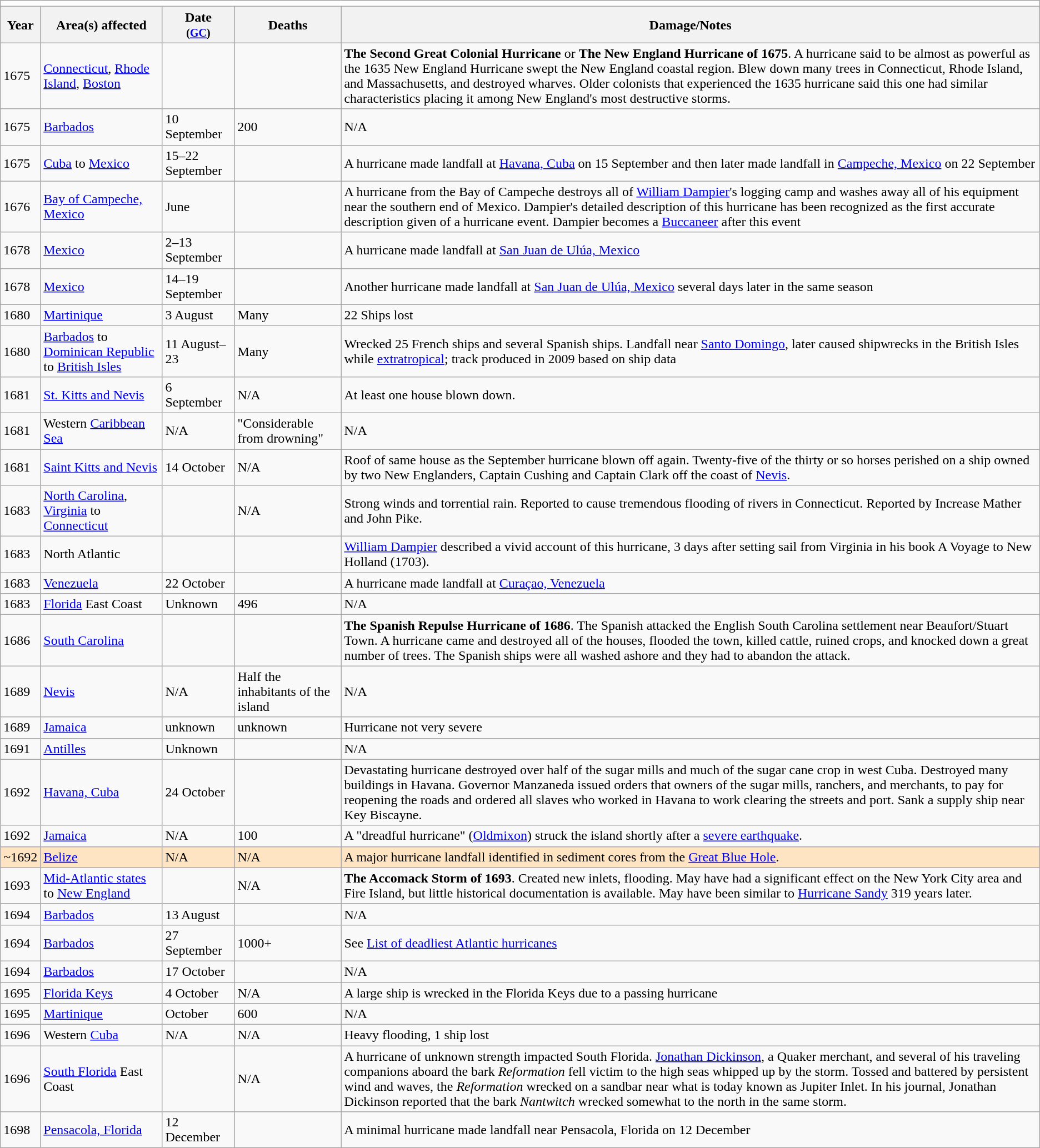<table class="wikitable">
<tr style="background:white">
<td colspan=5></td>
</tr>
<tr>
<th>Year</th>
<th>Area(s) affected</th>
<th>Date<br><small>(<a href='#'>GC</a>)</small></th>
<th>Deaths</th>
<th>Damage/Notes</th>
</tr>
<tr>
<td>1675</td>
<td><a href='#'>Connecticut</a>, <a href='#'>Rhode Island</a>, <a href='#'>Boston</a></td>
<td></td>
<td></td>
<td><strong>The Second Great Colonial Hurricane</strong> or <strong>The New England Hurricane of 1675</strong>. A hurricane said to be almost as powerful as the 1635 New England Hurricane swept the New England coastal region. Blew down many trees in Connecticut, Rhode Island, and Massachusetts, and destroyed wharves. Older colonists that experienced the 1635 hurricane said this one had similar characteristics placing it among New England's most destructive storms.</td>
</tr>
<tr>
<td>1675</td>
<td><a href='#'>Barbados</a></td>
<td>10 September</td>
<td>200</td>
<td>N/A</td>
</tr>
<tr>
<td>1675</td>
<td><a href='#'>Cuba</a> to <a href='#'>Mexico</a></td>
<td>15–22 September</td>
<td></td>
<td>A hurricane made landfall at <a href='#'>Havana, Cuba</a> on 15 September and then later made landfall in <a href='#'>Campeche, Mexico</a> on 22 September </td>
</tr>
<tr>
<td>1676</td>
<td><a href='#'>Bay of Campeche, Mexico</a></td>
<td>June</td>
<td></td>
<td>A hurricane from the Bay of Campeche destroys all of <a href='#'>William Dampier</a>'s logging camp and washes away all of his equipment near the southern end of Mexico. Dampier's detailed description of this hurricane has been recognized as the first accurate description given of a hurricane event. Dampier becomes a <a href='#'>Buccaneer</a> after this event </td>
</tr>
<tr>
<td>1678</td>
<td><a href='#'>Mexico</a></td>
<td>2–13 September</td>
<td></td>
<td>A hurricane made landfall at <a href='#'>San Juan de Ulúa, Mexico</a></td>
</tr>
<tr>
<td>1678</td>
<td><a href='#'>Mexico</a></td>
<td>14–19 September</td>
<td></td>
<td>Another hurricane made landfall at <a href='#'>San Juan de Ulúa, Mexico</a> several days later in the same season </td>
</tr>
<tr>
<td>1680</td>
<td><a href='#'>Martinique</a></td>
<td>3 August</td>
<td>Many</td>
<td>22 Ships lost</td>
</tr>
<tr>
<td>1680</td>
<td><a href='#'>Barbados</a> to <a href='#'>Dominican Republic</a> to <a href='#'>British Isles</a></td>
<td>11 August–23</td>
<td>Many</td>
<td>Wrecked 25 French ships and several Spanish ships. Landfall near <a href='#'>Santo Domingo</a>, later caused shipwrecks in the British Isles while <a href='#'>extratropical</a>; track produced in 2009 based on ship data</td>
</tr>
<tr>
<td>1681</td>
<td><a href='#'>St. Kitts and Nevis</a></td>
<td>6 September</td>
<td>N/A</td>
<td>At least one house blown down.</td>
</tr>
<tr>
<td>1681</td>
<td>Western <a href='#'>Caribbean Sea</a></td>
<td>N/A</td>
<td>"Considerable from drowning"</td>
<td>N/A</td>
</tr>
<tr>
<td>1681</td>
<td><a href='#'>Saint Kitts and Nevis</a></td>
<td>14 October</td>
<td>N/A</td>
<td>Roof of same house as the September hurricane blown off again. Twenty-five of the thirty or so horses perished on a ship owned by two New Englanders, Captain Cushing and Captain Clark off the coast of <a href='#'>Nevis</a>.</td>
</tr>
<tr>
<td>1683</td>
<td><a href='#'>North Carolina</a>, <a href='#'>Virginia</a> to <a href='#'>Connecticut</a></td>
<td></td>
<td>N/A</td>
<td>Strong winds and torrential rain. Reported to cause tremendous flooding of rivers in Connecticut. Reported by Increase Mather and John Pike.</td>
</tr>
<tr>
<td>1683</td>
<td>North Atlantic</td>
<td></td>
<td></td>
<td><a href='#'>William Dampier</a> described a vivid account of this hurricane, 3 days after setting sail from Virginia in his book A Voyage to New Holland (1703).</td>
</tr>
<tr>
<td>1683</td>
<td><a href='#'>Venezuela</a></td>
<td>22 October</td>
<td></td>
<td>A hurricane made landfall at <a href='#'>Curaçao, Venezuela</a></td>
</tr>
<tr>
<td>1683</td>
<td><a href='#'>Florida</a> East Coast</td>
<td>Unknown</td>
<td>496</td>
<td>N/A</td>
</tr>
<tr>
<td>1686</td>
<td><a href='#'>South Carolina</a></td>
<td></td>
<td></td>
<td><strong>The Spanish Repulse Hurricane of 1686</strong>. The Spanish attacked the English South Carolina settlement near Beaufort/Stuart Town. A hurricane came and destroyed all of the houses, flooded the town, killed cattle, ruined crops, and knocked down a great number of trees. The Spanish ships were all washed ashore and they had to abandon the attack.</td>
</tr>
<tr>
<td>1689</td>
<td><a href='#'>Nevis</a></td>
<td>N/A</td>
<td>Half the inhabitants of the island</td>
<td>N/A</td>
</tr>
<tr>
<td>1689</td>
<td><a href='#'>Jamaica</a></td>
<td>unknown</td>
<td>unknown</td>
<td>Hurricane not very severe</td>
</tr>
<tr>
<td>1691</td>
<td><a href='#'>Antilles</a></td>
<td>Unknown</td>
<td></td>
<td>N/A </td>
</tr>
<tr>
<td>1692</td>
<td><a href='#'>Havana, Cuba</a></td>
<td>24 October</td>
<td></td>
<td>Devastating hurricane destroyed over half of the sugar mills and much of the sugar cane crop in west Cuba. Destroyed many buildings in Havana. Governor Manzaneda issued orders that owners of the sugar mills, ranchers, and merchants, to pay for reopening the roads and ordered all slaves who worked in Havana to work clearing the streets and port. Sank a supply ship near Key Biscayne.</td>
</tr>
<tr>
<td>1692</td>
<td><a href='#'>Jamaica</a></td>
<td>N/A</td>
<td>100</td>
<td>A "dreadful hurricane" (<a href='#'>Oldmixon</a>) struck the island shortly after a <a href='#'>severe earthquake</a>.</td>
</tr>
<tr bgcolor=#FFE4C4>
<td>~1692</td>
<td><a href='#'>Belize</a></td>
<td>N/A</td>
<td>N/A</td>
<td>A major hurricane landfall identified in sediment cores from the <a href='#'>Great Blue Hole</a>.</td>
</tr>
<tr>
<td>1693</td>
<td><a href='#'>Mid-Atlantic states</a> to <a href='#'>New England</a></td>
<td></td>
<td>N/A</td>
<td><strong>The Accomack Storm of 1693</strong>. Created new inlets, flooding. May have had a significant effect on the New York City area and Fire Island, but little historical documentation is available. May have been similar to <a href='#'>Hurricane Sandy</a> 319 years later.</td>
</tr>
<tr>
<td>1694</td>
<td><a href='#'>Barbados</a></td>
<td>13 August</td>
<td></td>
<td>N/A </td>
</tr>
<tr>
<td>1694</td>
<td><a href='#'>Barbados</a></td>
<td>27 September</td>
<td>1000+</td>
<td>See <a href='#'>List of deadliest Atlantic hurricanes</a></td>
</tr>
<tr>
<td>1694</td>
<td><a href='#'>Barbados</a></td>
<td>17 October</td>
<td></td>
<td>N/A </td>
</tr>
<tr>
<td>1695</td>
<td><a href='#'>Florida Keys</a></td>
<td>4 October</td>
<td>N/A</td>
<td>A large ship is wrecked in the Florida Keys due to a passing hurricane</td>
</tr>
<tr>
<td>1695</td>
<td><a href='#'>Martinique</a></td>
<td>October</td>
<td>600</td>
<td>N/A</td>
</tr>
<tr>
<td>1696</td>
<td>Western <a href='#'>Cuba</a></td>
<td>N/A</td>
<td>N/A</td>
<td>Heavy flooding, 1 ship lost</td>
</tr>
<tr>
<td>1696</td>
<td><a href='#'>South Florida</a> East Coast</td>
<td></td>
<td>N/A</td>
<td>A hurricane of unknown strength impacted South Florida. <a href='#'>Jonathan Dickinson</a>, a Quaker merchant, and several of his traveling companions aboard the bark <em>Reformation</em> fell victim to the high seas whipped up by the storm. Tossed and battered by persistent wind and waves, the <em>Reformation</em> wrecked on a sandbar near what is today known as Jupiter Inlet. In his journal, Jonathan Dickinson reported that the bark <em>Nantwitch</em> wrecked somewhat to the north in the same storm.</td>
</tr>
<tr>
<td>1698</td>
<td><a href='#'>Pensacola, Florida</a></td>
<td>12 December</td>
<td></td>
<td>A minimal hurricane made landfall near Pensacola, Florida on 12 December </td>
</tr>
</table>
